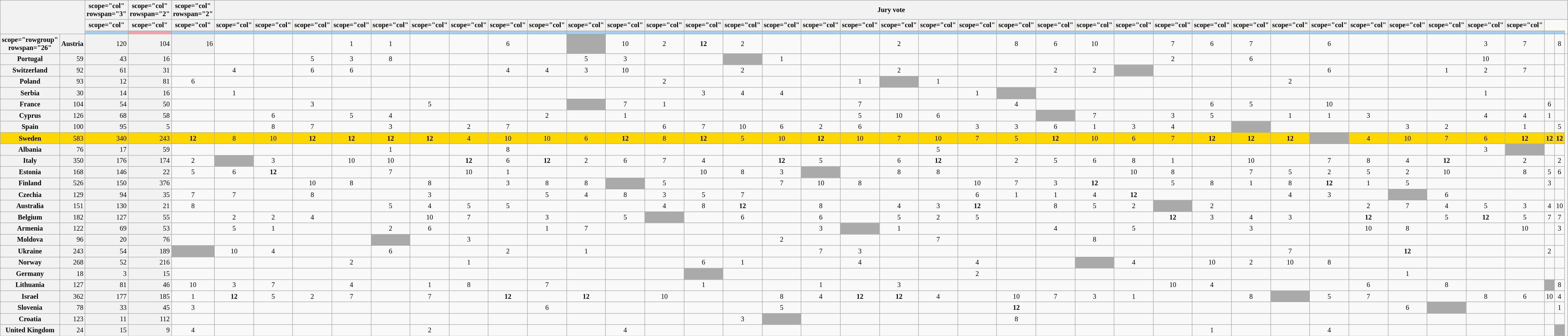<table class="wikitable plainrowheaders" style="text-align: center; font-size: 85%;">
<tr>
<td colspan="2" rowspan="3" style="background: #F2F2F2;"></td>
<th>scope="col" rowspan="3" </th>
<th>scope="col" rowspan="2" </th>
<th>scope="col" rowspan="2" </th>
<th scope="col" colspan="37">Jury vote</th>
</tr>
<tr>
<th>scope="col" </th>
<th>scope="col" </th>
<th>scope="col" </th>
<th>scope="col" </th>
<th>scope="col" </th>
<th>scope="col" </th>
<th>scope="col" </th>
<th>scope="col" </th>
<th>scope="col" </th>
<th>scope="col" </th>
<th>scope="col" </th>
<th>scope="col" </th>
<th>scope="col" </th>
<th>scope="col" </th>
<th>scope="col" </th>
<th>scope="col" </th>
<th>scope="col" </th>
<th>scope="col" </th>
<th>scope="col" </th>
<th>scope="col" </th>
<th>scope="col" </th>
<th>scope="col" </th>
<th>scope="col" </th>
<th>scope="col" </th>
<th>scope="col" </th>
<th>scope="col" </th>
<th>scope="col" </th>
<th>scope="col" </th>
<th>scope="col" </th>
<th>scope="col" </th>
<th>scope="col" </th>
<th>scope="col" </th>
<th>scope="col" </th>
<th>scope="col" </th>
<th>scope="col" </th>
<th>scope="col" </th>
<th>scope="col" </th>
</tr>
<tr>
<td style="background: #A4D1EF;"></td>
<td style="background: #EFA4A9;"></td>
<td style="background: #A4D1EF;"></td>
<td style="background: #A4D1EF;"></td>
<td style="background: #A4D1EF;"></td>
<td style="background: #A4D1EF;"></td>
<td style="background: #A4D1EF;"></td>
<td style="background: #A4D1EF;"></td>
<td style="background: #A4D1EF;"></td>
<td style="background: #A4D1EF;"></td>
<td style="background: #A4D1EF;"></td>
<td style="background: #A4D1EF;"></td>
<td style="background: #A4D1EF;"></td>
<td style="background: #A4D1EF;"></td>
<td style="background: #A4D1EF;"></td>
<td style="background: #A4D1EF;"></td>
<td style="background: #A4D1EF;"></td>
<td style="background: #A4D1EF;"></td>
<td style="background: #A4D1EF;"></td>
<td style="background: #A4D1EF;"></td>
<td style="background: #A4D1EF;"></td>
<td style="background: #A4D1EF;"></td>
<td style="background: #A4D1EF;"></td>
<td style="background: #A4D1EF;"></td>
<td style="background: #A4D1EF;"></td>
<td style="background: #A4D1EF;"></td>
<td style="background: #A4D1EF;"></td>
<td style="background: #A4D1EF;"></td>
<td style="background: #A4D1EF;"></td>
<td style="background: #A4D1EF;"></td>
<td style="background: #A4D1EF;"></td>
<td style="background: #A4D1EF;"></td>
<td style="background: #A4D1EF;"></td>
<td style="background: #A4D1EF;"></td>
<td style="background: #A4D1EF;"></td>
<td style="background: #A4D1EF;"></td>
<td style="background: #A4D1EF;"></td>
<td style="background: #A4D1EF;"></td>
<td style="background: #A4D1EF;"></td>
</tr>
<tr>
<th>scope="rowgroup" rowspan="26" </th>
<th scope="row" style="background: #f2f2f2;">Austria</th>
<td style="text-align: right; background: #f2f2f2;">120</td>
<td style="text-align: right; background: #f2f2f2;">104</td>
<td style="text-align: right; background: #f2f2f2;">16</td>
<td></td>
<td></td>
<td></td>
<td>1</td>
<td>1</td>
<td></td>
<td></td>
<td>6</td>
<td></td>
<td style="background: #aaa;"></td>
<td>10</td>
<td>2</td>
<td><strong>12</strong></td>
<td>2</td>
<td></td>
<td></td>
<td></td>
<td>2</td>
<td></td>
<td></td>
<td>8</td>
<td>6</td>
<td>10</td>
<td></td>
<td>7</td>
<td>6</td>
<td>7</td>
<td></td>
<td>6</td>
<td></td>
<td></td>
<td></td>
<td>3</td>
<td>7</td>
<td></td>
<td>8</td>
<td></td>
</tr>
<tr>
<th scope="row" style="background: #f2f2f2;">Portugal</th>
<td style="text-align: right; background: #f2f2f2;">59</td>
<td style="text-align: right; background: #f2f2f2;">43</td>
<td style="text-align: right; background: #f2f2f2;">16</td>
<td></td>
<td></td>
<td></td>
<td>5</td>
<td>3</td>
<td>8</td>
<td></td>
<td></td>
<td></td>
<td></td>
<td>5</td>
<td>3</td>
<td></td>
<td></td>
<td style="background: #aaa;"></td>
<td>1</td>
<td></td>
<td></td>
<td></td>
<td></td>
<td></td>
<td></td>
<td></td>
<td></td>
<td></td>
<td>2</td>
<td></td>
<td>6</td>
<td></td>
<td></td>
<td></td>
<td></td>
<td></td>
<td>10</td>
<td></td>
<td></td>
<td></td>
</tr>
<tr>
<th scope="row" style="background: #f2f2f2;">Switzerland</th>
<td style="text-align: right; background: #f2f2f2;">92</td>
<td style="text-align: right; background: #f2f2f2;">61</td>
<td style="text-align: right; background: #f2f2f2;">31</td>
<td></td>
<td>4</td>
<td></td>
<td>6</td>
<td>6</td>
<td></td>
<td></td>
<td></td>
<td>4</td>
<td>4</td>
<td>3</td>
<td>10</td>
<td></td>
<td></td>
<td>2</td>
<td></td>
<td></td>
<td></td>
<td>2</td>
<td></td>
<td></td>
<td></td>
<td>2</td>
<td>2</td>
<td style="background: #aaa;"></td>
<td></td>
<td></td>
<td></td>
<td></td>
<td>6</td>
<td></td>
<td></td>
<td>1</td>
<td>2</td>
<td>7</td>
<td></td>
<td></td>
</tr>
<tr>
<th scope="row" style="background: #f2f2f2;">Poland</th>
<td style="text-align: right; background: #f2f2f2;">93</td>
<td style="text-align: right; background: #f2f2f2;">12</td>
<td style="text-align: right; background: #f2f2f2;">81</td>
<td>6</td>
<td></td>
<td></td>
<td></td>
<td></td>
<td></td>
<td></td>
<td></td>
<td></td>
<td></td>
<td></td>
<td></td>
<td>2</td>
<td></td>
<td></td>
<td></td>
<td></td>
<td>1</td>
<td style="background: #aaa;"></td>
<td>1</td>
<td></td>
<td></td>
<td></td>
<td></td>
<td></td>
<td></td>
<td></td>
<td></td>
<td>2</td>
<td></td>
<td></td>
<td></td>
<td></td>
<td></td>
<td></td>
<td></td>
<td></td>
</tr>
<tr>
<th scope="row" style="background: #f2f2f2;">Serbia</th>
<td style="text-align: right; background: #f2f2f2;">30</td>
<td style="text-align: right; background: #f2f2f2;">14</td>
<td style="text-align: right; background: #f2f2f2;">16</td>
<td></td>
<td>1</td>
<td></td>
<td></td>
<td></td>
<td></td>
<td></td>
<td></td>
<td></td>
<td></td>
<td></td>
<td></td>
<td></td>
<td>3</td>
<td>4</td>
<td>4</td>
<td></td>
<td></td>
<td></td>
<td></td>
<td>1</td>
<td style="background: #aaa;"></td>
<td></td>
<td></td>
<td></td>
<td></td>
<td></td>
<td></td>
<td></td>
<td></td>
<td></td>
<td></td>
<td></td>
<td>1</td>
<td></td>
<td></td>
<td></td>
</tr>
<tr>
<th scope="row" style="background: #f2f2f2;">France</th>
<td style="text-align: right; background: #f2f2f2;">104</td>
<td style="text-align: right; background: #f2f2f2;">54</td>
<td style="text-align: right; background: #f2f2f2;">50</td>
<td></td>
<td></td>
<td></td>
<td>3</td>
<td></td>
<td></td>
<td>5</td>
<td></td>
<td></td>
<td></td>
<td style="background: #aaa;"></td>
<td>7</td>
<td>1</td>
<td></td>
<td></td>
<td></td>
<td></td>
<td>7</td>
<td></td>
<td></td>
<td></td>
<td>4</td>
<td></td>
<td></td>
<td></td>
<td></td>
<td>6</td>
<td>5</td>
<td></td>
<td>10</td>
<td></td>
<td></td>
<td></td>
<td></td>
<td></td>
<td>6</td>
<td></td>
</tr>
<tr>
<th scope="row" style="background: #f2f2f2;">Cyprus</th>
<td style="text-align: right; background: #f2f2f2;">126</td>
<td style="text-align: right; background: #f2f2f2;">68</td>
<td style="text-align: right; background: #f2f2f2;">58</td>
<td></td>
<td></td>
<td>6</td>
<td></td>
<td>5</td>
<td>4</td>
<td></td>
<td></td>
<td></td>
<td>2</td>
<td></td>
<td>1</td>
<td></td>
<td></td>
<td></td>
<td></td>
<td></td>
<td>5</td>
<td>10</td>
<td>6</td>
<td></td>
<td></td>
<td style="background: #aaa;"></td>
<td>7</td>
<td></td>
<td>3</td>
<td>5</td>
<td></td>
<td>1</td>
<td>1</td>
<td>3</td>
<td></td>
<td></td>
<td>4</td>
<td>4</td>
<td>1</td>
<td></td>
</tr>
<tr>
<th scope="row" style="background: #f2f2f2;">Spain</th>
<td style="text-align: right; background: #f2f2f2;">100</td>
<td style="text-align: right; background: #f2f2f2;">95</td>
<td style="text-align: right; background: #f2f2f2;">5</td>
<td></td>
<td></td>
<td>8</td>
<td>7</td>
<td></td>
<td>3</td>
<td></td>
<td>2</td>
<td>7</td>
<td></td>
<td></td>
<td></td>
<td>6</td>
<td>7</td>
<td>10</td>
<td>6</td>
<td>2</td>
<td>6</td>
<td></td>
<td></td>
<td>3</td>
<td>3</td>
<td>6</td>
<td>1</td>
<td>3</td>
<td>4</td>
<td></td>
<td style="background: #aaa;"></td>
<td></td>
<td></td>
<td></td>
<td>3</td>
<td>2</td>
<td></td>
<td>1</td>
<td></td>
<td>5</td>
</tr>
<tr style="background-color: gold;"|>
<th scope="row" style="background: gold;"><strong>Sweden</strong></th>
<td style="text-align: right; background: gold;">583</td>
<td style="text-align: right; background: gold;">340</td>
<td style="text-align: right; background: gold;">243</td>
<td><strong>12</strong></td>
<td>8</td>
<td>10</td>
<td><strong>12</strong></td>
<td><strong>12</strong></td>
<td><strong>12</strong></td>
<td><strong>12</strong></td>
<td>4</td>
<td>10</td>
<td>10</td>
<td>6</td>
<td><strong>12</strong></td>
<td>8</td>
<td><strong>12</strong></td>
<td>5</td>
<td>10</td>
<td><strong>12</strong></td>
<td>10</td>
<td>7</td>
<td>10</td>
<td>7</td>
<td>5</td>
<td><strong>12</strong></td>
<td>10</td>
<td>6</td>
<td>7</td>
<td><strong>12</strong></td>
<td><strong>12</strong></td>
<td><strong>12</strong></td>
<td style="background: #aaa;"></td>
<td>4</td>
<td>10</td>
<td>7</td>
<td>6</td>
<td><strong>12</strong></td>
<td><strong>12</strong></td>
<td><strong>12</strong></td>
</tr>
<tr>
<th scope="row" style="background: #f2f2f2;">Albania</th>
<td style="text-align: right; background: #f2f2f2;">76</td>
<td style="text-align: right; background: #f2f2f2;">17</td>
<td style="text-align: right; background: #f2f2f2;">59</td>
<td></td>
<td></td>
<td></td>
<td></td>
<td></td>
<td>1</td>
<td></td>
<td></td>
<td>8</td>
<td></td>
<td></td>
<td></td>
<td></td>
<td></td>
<td></td>
<td></td>
<td></td>
<td></td>
<td></td>
<td>5</td>
<td></td>
<td></td>
<td></td>
<td></td>
<td></td>
<td></td>
<td></td>
<td></td>
<td></td>
<td></td>
<td></td>
<td></td>
<td></td>
<td>3</td>
<td style="background: #aaa;"></td>
<td></td>
<td></td>
</tr>
<tr>
<th scope="row" style="background: #f2f2f2;">Italy</th>
<td style="text-align: right; background: #f2f2f2;">350</td>
<td style="text-align: right; background: #f2f2f2;">176</td>
<td style="text-align: right; background: #f2f2f2;">174</td>
<td>2</td>
<td style="background: #aaa;"></td>
<td>3</td>
<td></td>
<td>10</td>
<td>10</td>
<td></td>
<td><strong>12</strong></td>
<td>6</td>
<td><strong>12</strong></td>
<td>2</td>
<td>6</td>
<td>7</td>
<td>4</td>
<td></td>
<td><strong>12</strong></td>
<td>5</td>
<td></td>
<td>6</td>
<td><strong>12</strong></td>
<td></td>
<td>2</td>
<td>5</td>
<td>6</td>
<td>8</td>
<td>1</td>
<td></td>
<td>10</td>
<td></td>
<td>7</td>
<td>8</td>
<td>4</td>
<td><strong>12</strong></td>
<td></td>
<td>2</td>
<td></td>
<td>2</td>
</tr>
<tr>
<th scope="row" style="background: #f2f2f2;">Estonia</th>
<td style="text-align: right; background: #f2f2f2;">168</td>
<td style="text-align: right; background: #f2f2f2;">146</td>
<td style="text-align: right; background: #f2f2f2;">22</td>
<td>5</td>
<td>6</td>
<td><strong>12</strong></td>
<td></td>
<td></td>
<td>7</td>
<td></td>
<td>10</td>
<td>1</td>
<td></td>
<td></td>
<td></td>
<td></td>
<td>10</td>
<td>8</td>
<td>3</td>
<td style="background: #aaa;"></td>
<td></td>
<td>8</td>
<td>8</td>
<td></td>
<td></td>
<td></td>
<td></td>
<td>10</td>
<td>8</td>
<td></td>
<td>7</td>
<td>5</td>
<td>2</td>
<td>5</td>
<td>2</td>
<td>10</td>
<td></td>
<td>8</td>
<td>5</td>
<td>6</td>
</tr>
<tr>
<th scope="row" style="background: #f2f2f2;">Finland</th>
<td style="text-align: right; background: #f2f2f2;">526</td>
<td style="text-align: right; background: #f2f2f2;">150</td>
<td style="text-align: right; background: #f2f2f2;">376</td>
<td></td>
<td></td>
<td></td>
<td>10</td>
<td>8</td>
<td></td>
<td>8</td>
<td></td>
<td>3</td>
<td>8</td>
<td>8</td>
<td style="background: #aaa;"></td>
<td>5</td>
<td></td>
<td></td>
<td>7</td>
<td>10</td>
<td>8</td>
<td></td>
<td></td>
<td>10</td>
<td>7</td>
<td>3</td>
<td><strong>12</strong></td>
<td></td>
<td>5</td>
<td>8</td>
<td>1</td>
<td>8</td>
<td><strong>12</strong></td>
<td>1</td>
<td>5</td>
<td></td>
<td></td>
<td></td>
<td>3</td>
<td></td>
</tr>
<tr>
<th scope="row" style="background: #f2f2f2;">Czechia</th>
<td style="text-align: right; background: #f2f2f2;">129</td>
<td style="text-align: right; background: #f2f2f2;">94</td>
<td style="text-align: right; background: #f2f2f2;">35</td>
<td>7</td>
<td>7</td>
<td></td>
<td>8</td>
<td></td>
<td></td>
<td>3</td>
<td></td>
<td></td>
<td>5</td>
<td>4</td>
<td>8</td>
<td>3</td>
<td>5</td>
<td>7</td>
<td></td>
<td></td>
<td></td>
<td></td>
<td></td>
<td>6</td>
<td>1</td>
<td>1</td>
<td>4</td>
<td><strong>12</strong></td>
<td></td>
<td></td>
<td></td>
<td>4</td>
<td>3</td>
<td></td>
<td style="background: #aaa;"></td>
<td>6</td>
<td></td>
<td></td>
<td></td>
<td></td>
</tr>
<tr>
<th scope="row" style="background: #f2f2f2;">Australia</th>
<td style="text-align: right; background: #f2f2f2;">151</td>
<td style="text-align: right; background: #f2f2f2;">130</td>
<td style="text-align: right; background: #f2f2f2;">21</td>
<td>8</td>
<td></td>
<td></td>
<td></td>
<td></td>
<td>5</td>
<td>4</td>
<td>5</td>
<td>5</td>
<td></td>
<td></td>
<td></td>
<td>4</td>
<td>8</td>
<td><strong>12</strong></td>
<td></td>
<td>8</td>
<td></td>
<td>4</td>
<td>3</td>
<td><strong>12</strong></td>
<td></td>
<td>8</td>
<td>5</td>
<td>2</td>
<td style="background: #aaa;"></td>
<td>2</td>
<td></td>
<td></td>
<td></td>
<td>2</td>
<td>7</td>
<td>4</td>
<td>5</td>
<td>3</td>
<td>4</td>
<td>10</td>
</tr>
<tr>
<th scope="row" style="background: #f2f2f2;">Belgium</th>
<td style="text-align: right; background: #f2f2f2;">182</td>
<td style="text-align: right; background: #f2f2f2;">127</td>
<td style="text-align: right; background: #f2f2f2;">55</td>
<td></td>
<td>2</td>
<td>2</td>
<td>4</td>
<td></td>
<td></td>
<td>10</td>
<td>7</td>
<td></td>
<td>3</td>
<td></td>
<td>5</td>
<td style="background: #aaa;"></td>
<td></td>
<td>6</td>
<td></td>
<td>6</td>
<td></td>
<td>5</td>
<td>2</td>
<td>5</td>
<td></td>
<td></td>
<td></td>
<td></td>
<td><strong>12</strong></td>
<td>3</td>
<td>4</td>
<td>3</td>
<td></td>
<td><strong>12</strong></td>
<td></td>
<td>5</td>
<td><strong>12</strong></td>
<td>5</td>
<td>7</td>
<td>7</td>
</tr>
<tr>
<th scope="row" style="background: #f2f2f2;">Armenia</th>
<td style="text-align: right; background: #f2f2f2;">122</td>
<td style="text-align: right; background: #f2f2f2;">69</td>
<td style="text-align: right; background: #f2f2f2;">53</td>
<td></td>
<td>5</td>
<td>1</td>
<td></td>
<td></td>
<td>2</td>
<td>6</td>
<td></td>
<td></td>
<td>1</td>
<td>7</td>
<td></td>
<td></td>
<td></td>
<td></td>
<td></td>
<td>3</td>
<td style="background: #aaa;"></td>
<td>1</td>
<td></td>
<td></td>
<td></td>
<td>4</td>
<td></td>
<td>5</td>
<td></td>
<td></td>
<td>3</td>
<td></td>
<td></td>
<td>10</td>
<td>8</td>
<td></td>
<td></td>
<td>10</td>
<td></td>
<td>3</td>
</tr>
<tr>
<th scope="row" style="background: #f2f2f2;">Moldova</th>
<td style="text-align: right; background: #f2f2f2;">96</td>
<td style="text-align: right; background: #f2f2f2;">20</td>
<td style="text-align: right; background: #f2f2f2;">76</td>
<td></td>
<td></td>
<td></td>
<td></td>
<td></td>
<td style="background: #aaa;"></td>
<td></td>
<td>3</td>
<td></td>
<td></td>
<td></td>
<td></td>
<td></td>
<td></td>
<td></td>
<td>2</td>
<td></td>
<td></td>
<td></td>
<td>7</td>
<td></td>
<td></td>
<td></td>
<td>8</td>
<td></td>
<td></td>
<td></td>
<td></td>
<td></td>
<td></td>
<td></td>
<td></td>
<td></td>
<td></td>
<td></td>
<td></td>
<td></td>
</tr>
<tr>
<th scope="row" style="background: #f2f2f2;">Ukraine</th>
<td style="text-align: right; background: #f2f2f2;">243</td>
<td style="text-align: right; background: #f2f2f2;">54</td>
<td style="text-align: right; background: #f2f2f2;">189</td>
<td style="background: #aaa;"></td>
<td>10</td>
<td>4</td>
<td></td>
<td></td>
<td>6</td>
<td></td>
<td></td>
<td>2</td>
<td></td>
<td>1</td>
<td></td>
<td></td>
<td></td>
<td></td>
<td></td>
<td>7</td>
<td>3</td>
<td></td>
<td></td>
<td></td>
<td></td>
<td></td>
<td></td>
<td></td>
<td></td>
<td></td>
<td></td>
<td>7</td>
<td></td>
<td></td>
<td><strong>12</strong></td>
<td></td>
<td></td>
<td></td>
<td>2</td>
<td></td>
</tr>
<tr>
<th scope="row" style="background: #f2f2f2;">Norway</th>
<td style="text-align: right; background: #f2f2f2;">268</td>
<td style="text-align: right; background: #f2f2f2;">52</td>
<td style="text-align: right; background: #f2f2f2;">216</td>
<td></td>
<td></td>
<td></td>
<td></td>
<td>2</td>
<td></td>
<td></td>
<td>1</td>
<td></td>
<td></td>
<td></td>
<td></td>
<td></td>
<td>6</td>
<td>1</td>
<td></td>
<td></td>
<td>4</td>
<td></td>
<td></td>
<td>4</td>
<td></td>
<td></td>
<td style="background: #aaa;"></td>
<td>4</td>
<td></td>
<td>10</td>
<td>2</td>
<td>10</td>
<td>8</td>
<td></td>
<td></td>
<td></td>
<td></td>
<td></td>
<td></td>
<td></td>
</tr>
<tr>
<th scope="row" style="background: #f2f2f2;">Germany</th>
<td style="text-align: right; background: #f2f2f2;">18</td>
<td style="text-align: right; background: #f2f2f2;">3</td>
<td style="text-align: right; background: #f2f2f2;">15</td>
<td></td>
<td></td>
<td></td>
<td></td>
<td></td>
<td></td>
<td></td>
<td></td>
<td></td>
<td></td>
<td></td>
<td></td>
<td></td>
<td style="background: #aaa;"></td>
<td></td>
<td></td>
<td></td>
<td></td>
<td></td>
<td></td>
<td>2</td>
<td></td>
<td></td>
<td></td>
<td></td>
<td></td>
<td></td>
<td></td>
<td></td>
<td></td>
<td></td>
<td>1</td>
<td></td>
<td></td>
<td></td>
<td></td>
<td></td>
</tr>
<tr>
<th scope="row" style="background: #f2f2f2;">Lithuania</th>
<td style="text-align: right; background: #f2f2f2;">127</td>
<td style="text-align: right; background: #f2f2f2;">81</td>
<td style="text-align: right; background: #f2f2f2;">46</td>
<td>10</td>
<td>3</td>
<td>7</td>
<td></td>
<td>4</td>
<td></td>
<td>1</td>
<td>8</td>
<td></td>
<td>7</td>
<td></td>
<td></td>
<td></td>
<td>1</td>
<td></td>
<td></td>
<td>1</td>
<td></td>
<td>3</td>
<td></td>
<td></td>
<td></td>
<td></td>
<td></td>
<td></td>
<td>10</td>
<td>4</td>
<td></td>
<td></td>
<td></td>
<td>6</td>
<td></td>
<td>8</td>
<td></td>
<td></td>
<td style="background: #aaa;"></td>
<td>8</td>
</tr>
<tr>
<th scope="row" style="background: #f2f2f2;">Israel</th>
<td style="text-align: right; background: #f2f2f2;">362</td>
<td style="text-align: right; background: #f2f2f2;">177</td>
<td style="text-align: right; background: #f2f2f2;">185</td>
<td>1</td>
<td><strong>12</strong></td>
<td>5</td>
<td>2</td>
<td>7</td>
<td></td>
<td>7</td>
<td></td>
<td><strong>12</strong></td>
<td></td>
<td><strong>12</strong></td>
<td></td>
<td>10</td>
<td></td>
<td></td>
<td>8</td>
<td>4</td>
<td><strong>12</strong></td>
<td><strong>12</strong></td>
<td>4</td>
<td></td>
<td>10</td>
<td>7</td>
<td>3</td>
<td>1</td>
<td></td>
<td></td>
<td>8</td>
<td style="background: #aaa;"></td>
<td>5</td>
<td>7</td>
<td></td>
<td></td>
<td>8</td>
<td>6</td>
<td>10</td>
<td>4</td>
</tr>
<tr>
<th scope="row" style="background: #f2f2f2;">Slovenia</th>
<td style="text-align: right; background: #f2f2f2;">78</td>
<td style="text-align: right; background: #f2f2f2;">33</td>
<td style="text-align: right; background: #f2f2f2;">45</td>
<td>3</td>
<td></td>
<td></td>
<td></td>
<td></td>
<td></td>
<td></td>
<td></td>
<td></td>
<td>6</td>
<td></td>
<td></td>
<td></td>
<td></td>
<td></td>
<td>5</td>
<td></td>
<td></td>
<td></td>
<td></td>
<td></td>
<td><strong>12</strong></td>
<td></td>
<td></td>
<td></td>
<td></td>
<td></td>
<td></td>
<td></td>
<td></td>
<td></td>
<td>6</td>
<td style="background: #aaa;"></td>
<td></td>
<td></td>
<td></td>
<td>1</td>
</tr>
<tr>
<th scope="row" style="background: #f2f2f2;">Croatia</th>
<td style="text-align: right; background: #f2f2f2;">123</td>
<td style="text-align: right; background: #f2f2f2;">11</td>
<td style="text-align: right; background: #f2f2f2;">112</td>
<td></td>
<td></td>
<td></td>
<td></td>
<td></td>
<td></td>
<td></td>
<td></td>
<td></td>
<td></td>
<td></td>
<td></td>
<td></td>
<td></td>
<td>3</td>
<td style="background: #aaa;"></td>
<td></td>
<td></td>
<td></td>
<td></td>
<td></td>
<td>8</td>
<td></td>
<td></td>
<td></td>
<td></td>
<td></td>
<td></td>
<td></td>
<td></td>
<td></td>
<td></td>
<td></td>
<td></td>
<td></td>
<td></td>
<td></td>
</tr>
<tr>
<th scope="row" style="background: #f2f2f2;">United Kingdom</th>
<td style="text-align: right; background: #f2f2f2;">24</td>
<td style="text-align: right; background: #f2f2f2;">15</td>
<td style="text-align: right; background: #f2f2f2;">9</td>
<td>4</td>
<td></td>
<td></td>
<td></td>
<td></td>
<td></td>
<td>2</td>
<td></td>
<td></td>
<td></td>
<td></td>
<td>4</td>
<td></td>
<td></td>
<td></td>
<td></td>
<td></td>
<td></td>
<td></td>
<td></td>
<td></td>
<td></td>
<td></td>
<td></td>
<td></td>
<td></td>
<td>1</td>
<td></td>
<td></td>
<td>4</td>
<td></td>
<td></td>
<td></td>
<td></td>
<td></td>
<td></td>
<td style="background: #aaa;"></td>
</tr>
</table>
